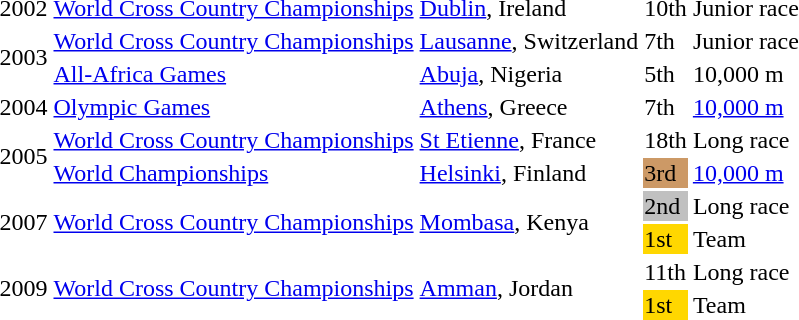<table>
<tr>
<td>2002</td>
<td><a href='#'>World Cross Country Championships</a></td>
<td><a href='#'>Dublin</a>, Ireland</td>
<td>10th</td>
<td>Junior race</td>
<td></td>
</tr>
<tr>
<td rowspan=2>2003</td>
<td><a href='#'>World Cross Country Championships</a></td>
<td><a href='#'>Lausanne</a>, Switzerland</td>
<td>7th</td>
<td>Junior race</td>
<td></td>
</tr>
<tr>
<td><a href='#'>All-Africa Games</a></td>
<td><a href='#'>Abuja</a>, Nigeria</td>
<td>5th</td>
<td>10,000 m</td>
<td></td>
</tr>
<tr>
<td>2004</td>
<td><a href='#'>Olympic Games</a></td>
<td><a href='#'>Athens</a>, Greece</td>
<td>7th</td>
<td><a href='#'>10,000 m</a></td>
<td></td>
</tr>
<tr>
<td rowspan=2>2005</td>
<td><a href='#'>World Cross Country Championships</a></td>
<td><a href='#'>St Etienne</a>, France</td>
<td>18th</td>
<td>Long race</td>
<td></td>
</tr>
<tr>
<td><a href='#'>World Championships</a></td>
<td><a href='#'>Helsinki</a>, Finland</td>
<td bgcolor="cc9966">3rd</td>
<td><a href='#'>10,000 m</a></td>
<td></td>
</tr>
<tr>
<td rowspan=2>2007</td>
<td rowspan=2><a href='#'>World Cross Country Championships</a></td>
<td rowspan=2><a href='#'>Mombasa</a>, Kenya</td>
<td bgcolor="silver">2nd</td>
<td>Long race</td>
<td></td>
</tr>
<tr>
<td bgcolor="gold">1st</td>
<td>Team</td>
<td></td>
</tr>
<tr>
<td rowspan=2>2009</td>
<td rowspan=2><a href='#'>World Cross Country Championships</a></td>
<td rowspan=2><a href='#'>Amman</a>, Jordan</td>
<td align="centr">11th</td>
<td>Long race</td>
<td></td>
</tr>
<tr>
<td bgcolor="gold">1st</td>
<td>Team</td>
<td></td>
</tr>
</table>
